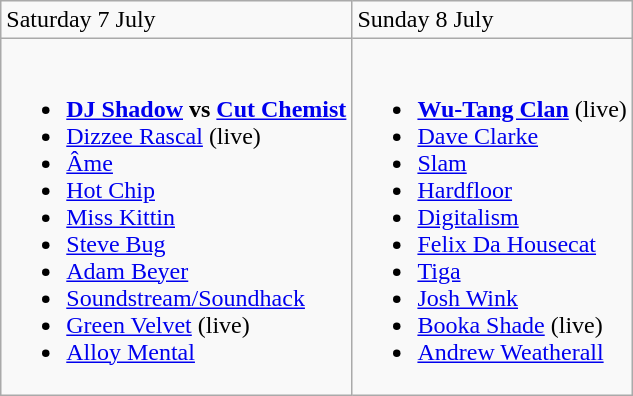<table class="wikitable">
<tr>
<td>Saturday 7 July</td>
<td>Sunday 8 July</td>
</tr>
<tr valign="top">
<td><br><ul><li><strong><a href='#'>DJ Shadow</a> vs <a href='#'>Cut Chemist</a></strong></li><li><a href='#'>Dizzee Rascal</a> (live)</li><li><a href='#'>Âme</a></li><li><a href='#'>Hot Chip</a></li><li><a href='#'>Miss Kittin</a></li><li><a href='#'>Steve Bug</a></li><li><a href='#'>Adam Beyer</a></li><li><a href='#'>Soundstream/Soundhack</a></li><li><a href='#'>Green Velvet</a> (live)</li><li><a href='#'>Alloy Mental</a></li></ul></td>
<td><br><ul><li><strong><a href='#'>Wu-Tang Clan</a></strong> (live)</li><li><a href='#'>Dave Clarke</a></li><li><a href='#'>Slam</a></li><li><a href='#'>Hardfloor</a></li><li><a href='#'>Digitalism</a></li><li><a href='#'>Felix Da Housecat</a></li><li><a href='#'>Tiga</a></li><li><a href='#'>Josh Wink</a></li><li><a href='#'>Booka Shade</a> (live)</li><li><a href='#'>Andrew Weatherall</a></li></ul></td>
</tr>
</table>
